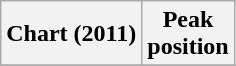<table class="wikitable plainrowheaders">
<tr>
<th scope="col">Chart (2011)</th>
<th scope="col">Peak<br>position</th>
</tr>
<tr>
</tr>
</table>
